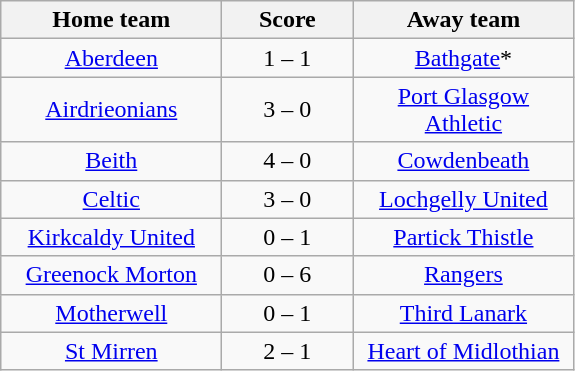<table class="wikitable" style="text-align: center">
<tr>
<th width=140>Home team</th>
<th width=80>Score</th>
<th width=140>Away team</th>
</tr>
<tr>
<td><a href='#'>Aberdeen</a></td>
<td>1 – 1</td>
<td><a href='#'>Bathgate</a>*</td>
</tr>
<tr>
<td><a href='#'>Airdrieonians</a></td>
<td>3 – 0</td>
<td><a href='#'>Port Glasgow Athletic</a></td>
</tr>
<tr>
<td><a href='#'>Beith</a></td>
<td>4 – 0</td>
<td><a href='#'>Cowdenbeath</a></td>
</tr>
<tr>
<td><a href='#'>Celtic</a></td>
<td>3 – 0</td>
<td><a href='#'>Lochgelly United</a></td>
</tr>
<tr>
<td><a href='#'>Kirkcaldy United</a></td>
<td>0 – 1</td>
<td><a href='#'>Partick Thistle</a></td>
</tr>
<tr>
<td><a href='#'>Greenock Morton</a></td>
<td>0 – 6</td>
<td><a href='#'>Rangers</a></td>
</tr>
<tr>
<td><a href='#'>Motherwell</a></td>
<td>0 – 1</td>
<td><a href='#'>Third Lanark</a></td>
</tr>
<tr>
<td><a href='#'>St Mirren</a></td>
<td>2 – 1</td>
<td><a href='#'>Heart of Midlothian</a></td>
</tr>
</table>
